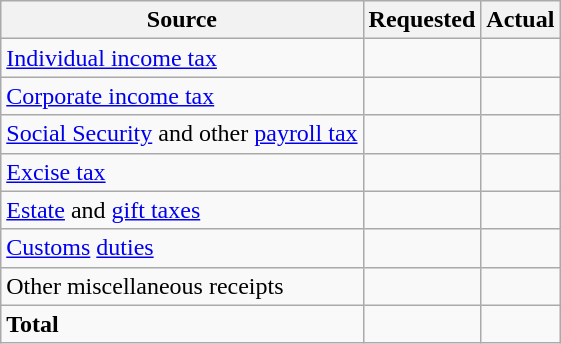<table class="wikitable sortable">
<tr>
<th>Source</th>
<th>Requested</th>
<th>Actual</th>
</tr>
<tr>
<td><a href='#'>Individual income tax</a></td>
<td style="text-align:right"></td>
<td style="text-align:right"></td>
</tr>
<tr>
<td><a href='#'>Corporate income tax</a></td>
<td style="text-align:right"></td>
<td style="text-align:right"></td>
</tr>
<tr>
<td><a href='#'>Social Security</a> and other <a href='#'>payroll tax</a></td>
<td style="text-align:right"></td>
<td style="text-align:right"></td>
</tr>
<tr>
<td><a href='#'>Excise tax</a></td>
<td style="text-align:right"></td>
<td style="text-align:right"></td>
</tr>
<tr>
<td><a href='#'>Estate</a> and <a href='#'>gift taxes</a></td>
<td style="text-align:right"></td>
<td style="text-align:right"></td>
</tr>
<tr>
<td><a href='#'>Customs</a> <a href='#'>duties</a></td>
<td style="text-align:right"></td>
<td style="text-align:right"></td>
</tr>
<tr>
<td>Other miscellaneous receipts</td>
<td style="text-align:right"></td>
<td style="text-align:right"></td>
</tr>
<tr class="sortbottom">
<td><strong>Total</strong></td>
<td style="text-align:right"><strong></strong></td>
<td style="text-align:right"><strong></strong></td>
</tr>
</table>
